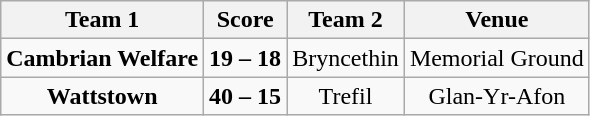<table class="wikitable" style="text-align: center">
<tr>
<th>Team 1</th>
<th>Score</th>
<th>Team 2</th>
<th>Venue</th>
</tr>
<tr>
<td><strong>Cambrian Welfare</strong></td>
<td><strong>19 – 18</strong></td>
<td>Bryncethin</td>
<td>Memorial Ground</td>
</tr>
<tr>
<td><strong>Wattstown</strong></td>
<td><strong>40 – 15</strong></td>
<td>Trefil</td>
<td>Glan-Yr-Afon</td>
</tr>
</table>
